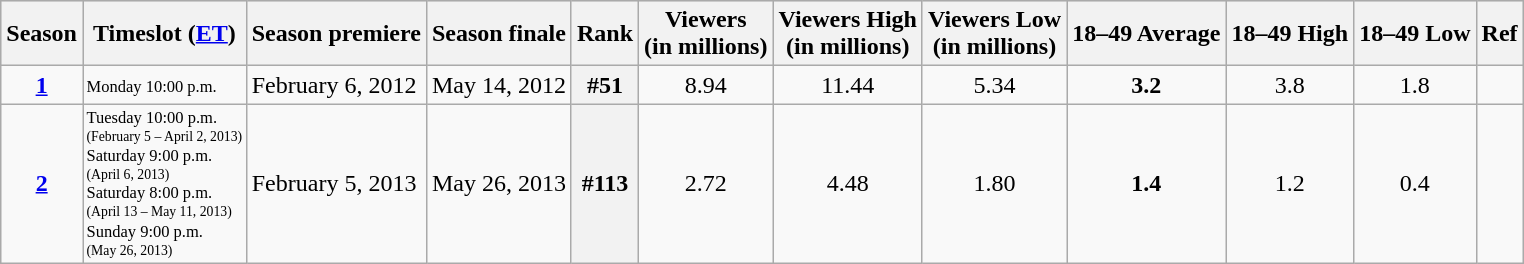<table class="wikitable">
<tr style="background:#e0e0e0;">
<th>Season</th>
<th>Timeslot (<a href='#'>ET</a>)</th>
<th>Season premiere</th>
<th>Season finale</th>
<th>Rank</th>
<th>Viewers<br>(in millions)</th>
<th>Viewers High<br>(in millions)</th>
<th>Viewers Low<br>(in millions)</th>
<th>18–49 Average</th>
<th>18–49 High</th>
<th>18–49 Low</th>
<th>Ref</th>
</tr>
<tr style="background:#f9f9f9;">
<th style="background:#F9F9F9;text-align:center"><a href='#'>1</a></th>
<th style="background:#F9F9F9;font-size:11px;font-weight:normal;text-align:left;line-height:110%">Monday 10:00 p.m.</th>
<td>February 6, 2012</td>
<td>May 14, 2012</td>
<th style="text-align:center">#51</th>
<td style="text-align:center">8.94</td>
<td style="text-align:center">11.44</td>
<td style="text-align:center">5.34</td>
<td style="text-align:center"><strong>3.2</strong></td>
<td style="text-align:center">3.8</td>
<td style="text-align:center">1.8</td>
<td></td>
</tr>
<tr style="background:#f9f9f9;">
<th style="background:#F9F9F9;text-align:center"><a href='#'>2</a></th>
<th style="background:#F9F9F9;font-size:11px;font-weight:normal;text-align:left;line-height:110%">Tuesday 10:00 p.m.<br><small>(February 5 – April 2, 2013)</small><br>Saturday 9:00 p.m.<br><small>(April 6, 2013)</small><br>Saturday 8:00 p.m.<br><small>(April 13 – May 11, 2013)</small><br>Sunday 9:00 p.m.<br><small>(May 26, 2013)</small></th>
<td>February 5, 2013</td>
<td>May 26, 2013</td>
<th style="text-align:center">#113</th>
<td style="text-align:center">2.72</td>
<td style="text-align:center">4.48</td>
<td style="text-align:center">1.80</td>
<td style="text-align:center"><strong>1.4</strong></td>
<td style="text-align:center">1.2</td>
<td style="text-align:center">0.4</td>
<td></td>
</tr>
</table>
